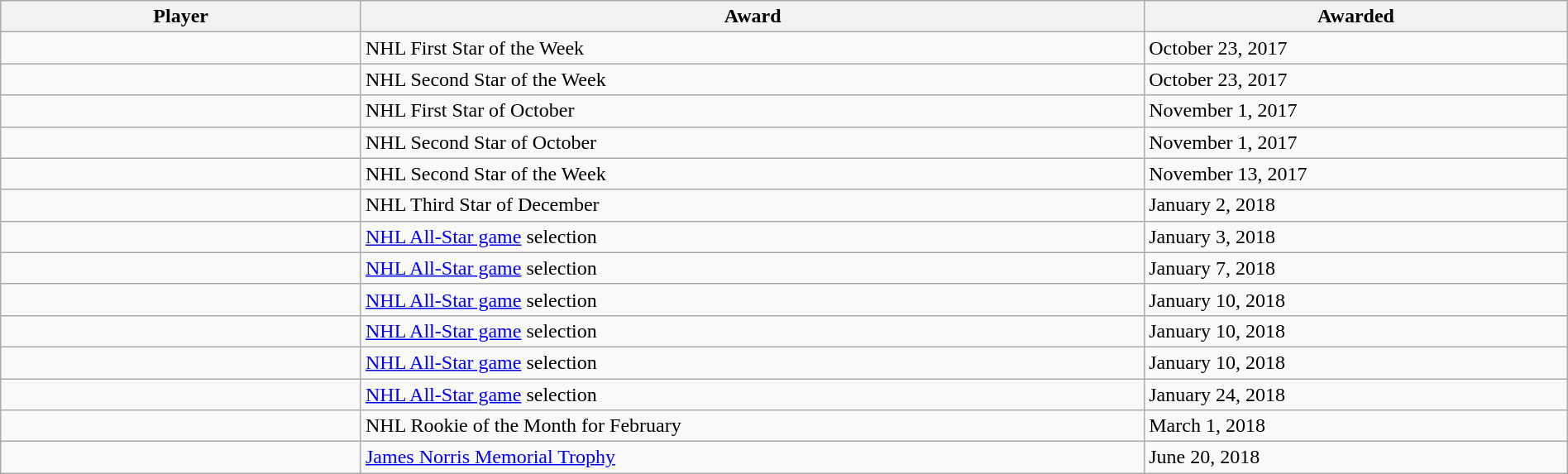<table class="wikitable sortable" style="width:100%;">
<tr>
<th style="width:23%;">Player</th>
<th style="width:50%;">Award</th>
<th style="width:30%;" data-sort-type="date">Awarded</th>
</tr>
<tr>
<td></td>
<td>NHL First Star of the Week</td>
<td>October 23, 2017</td>
</tr>
<tr>
<td></td>
<td>NHL Second Star of the Week</td>
<td>October 23, 2017</td>
</tr>
<tr>
<td></td>
<td>NHL First Star of October</td>
<td>November 1, 2017</td>
</tr>
<tr>
<td></td>
<td>NHL Second Star of October</td>
<td>November 1, 2017</td>
</tr>
<tr>
<td></td>
<td>NHL Second Star of the Week</td>
<td>November 13, 2017</td>
</tr>
<tr>
<td></td>
<td>NHL Third Star of December</td>
<td>January 2, 2018</td>
</tr>
<tr>
<td></td>
<td><a href='#'>NHL All-Star game</a> selection</td>
<td>January 3, 2018</td>
</tr>
<tr>
<td></td>
<td><a href='#'>NHL All-Star game</a> selection</td>
<td>January 7, 2018</td>
</tr>
<tr>
<td></td>
<td><a href='#'>NHL All-Star game</a> selection</td>
<td>January 10, 2018</td>
</tr>
<tr>
<td></td>
<td><a href='#'>NHL All-Star game</a> selection</td>
<td>January 10, 2018</td>
</tr>
<tr>
<td></td>
<td><a href='#'>NHL All-Star game</a> selection</td>
<td>January 10, 2018</td>
</tr>
<tr>
<td></td>
<td><a href='#'>NHL All-Star game</a> selection</td>
<td>January 24, 2018</td>
</tr>
<tr>
<td></td>
<td>NHL Rookie of the Month for February</td>
<td>March 1, 2018</td>
</tr>
<tr>
<td></td>
<td><a href='#'>James Norris Memorial Trophy</a></td>
<td>June 20, 2018</td>
</tr>
</table>
